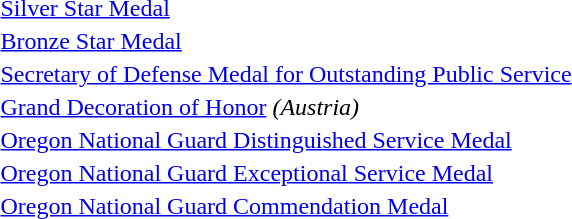<table>
<tr>
<td></td>
<td><a href='#'>Silver Star Medal</a></td>
</tr>
<tr>
<td></td>
<td><a href='#'>Bronze Star Medal</a></td>
</tr>
<tr>
<td></td>
<td><a href='#'>Secretary of Defense Medal for Outstanding Public Service</a></td>
</tr>
<tr>
<td></td>
<td><a href='#'>Grand Decoration of Honor</a> <em>(Austria)</em></td>
</tr>
<tr>
<td></td>
<td><a href='#'>Oregon National Guard Distinguished Service Medal</a></td>
</tr>
<tr>
<td></td>
<td><a href='#'>Oregon National Guard Exceptional Service Medal</a></td>
</tr>
<tr>
<td></td>
<td><a href='#'>Oregon National Guard Commendation Medal</a></td>
</tr>
</table>
